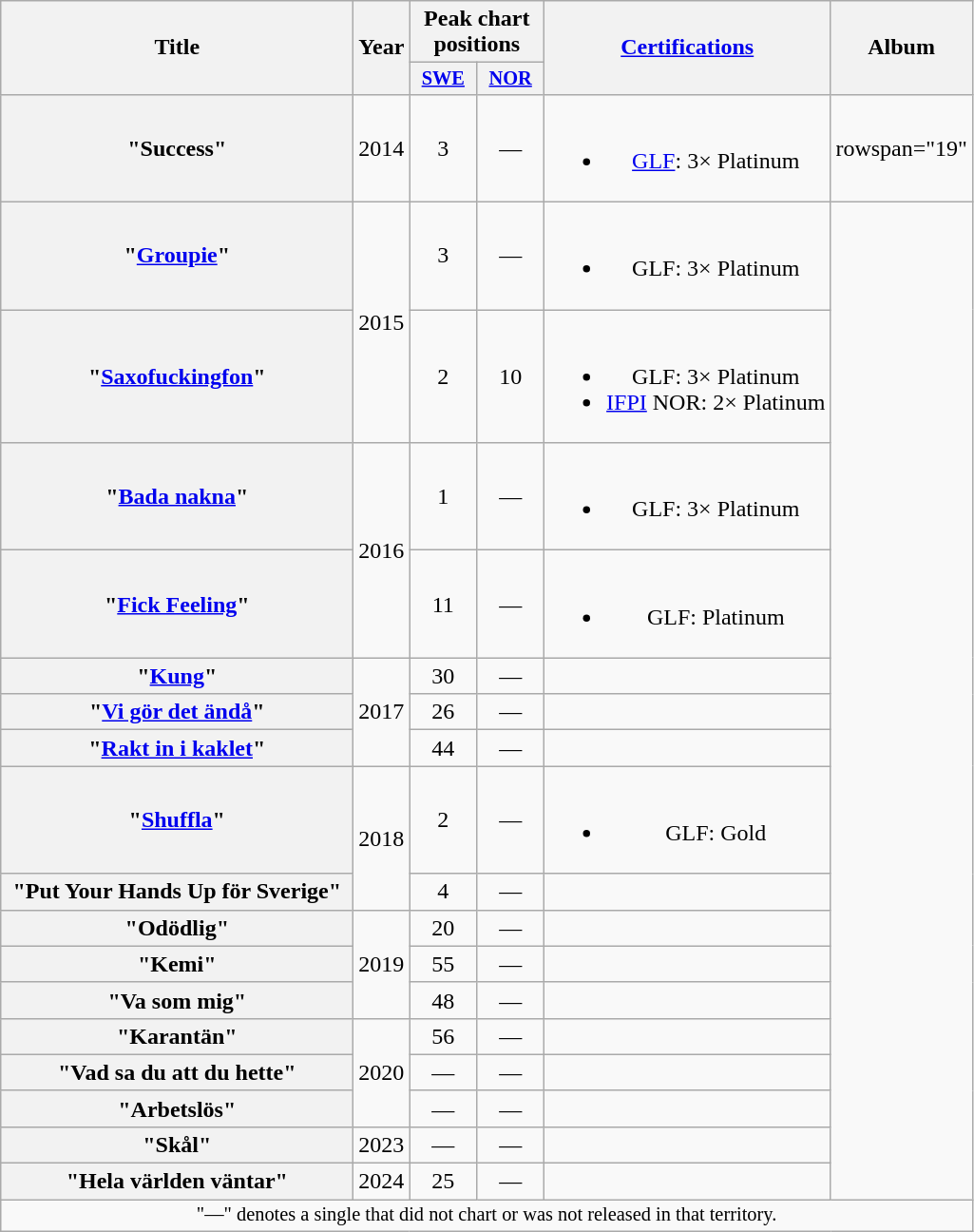<table class="wikitable plainrowheaders" style="text-align:center;">
<tr>
<th scope="col" rowspan="2" style="width:15em;">Title</th>
<th scope="col" rowspan="2" style="width:1em;">Year</th>
<th scope="col" colspan="2">Peak chart positions</th>
<th scope="col" rowspan="2"><a href='#'>Certifications</a></th>
<th scope="col" rowspan="2">Album</th>
</tr>
<tr>
<th scope="col" style="width:3em;font-size:85%;"><a href='#'>SWE</a><br></th>
<th scope="col" style="width:3em;font-size:85%;"><a href='#'>NOR</a><br></th>
</tr>
<tr>
<th scope="row">"Success"</th>
<td>2014</td>
<td>3</td>
<td>—</td>
<td><br><ul><li><a href='#'>GLF</a>: 3× Platinum</li></ul></td>
<td>rowspan="19" </td>
</tr>
<tr>
<th scope="row">"<a href='#'>Groupie</a>"</th>
<td rowspan="2">2015</td>
<td>3</td>
<td>—</td>
<td><br><ul><li>GLF: 3× Platinum</li></ul></td>
</tr>
<tr>
<th scope="row">"<a href='#'>Saxofuckingfon</a>"</th>
<td>2</td>
<td>10</td>
<td><br><ul><li>GLF: 3× Platinum</li><li><a href='#'>IFPI</a> NOR: 2× Platinum</li></ul></td>
</tr>
<tr>
<th scope="row">"<a href='#'>Bada nakna</a>"</th>
<td rowspan="2">2016</td>
<td>1</td>
<td>—</td>
<td><br><ul><li>GLF: 3× Platinum</li></ul></td>
</tr>
<tr>
<th scope="row">"<a href='#'>Fick Feeling</a>"</th>
<td>11</td>
<td>—</td>
<td><br><ul><li>GLF: Platinum</li></ul></td>
</tr>
<tr>
<th scope="row">"<a href='#'>Kung</a>"</th>
<td rowspan="3">2017</td>
<td>30</td>
<td>—</td>
<td></td>
</tr>
<tr>
<th scope="row">"<a href='#'>Vi gör det ändå</a>"</th>
<td>26</td>
<td>—</td>
<td></td>
</tr>
<tr>
<th scope="row">"<a href='#'>Rakt in i kaklet</a>"</th>
<td>44</td>
<td>—</td>
<td></td>
</tr>
<tr>
<th scope="row">"<a href='#'>Shuffla</a>"</th>
<td rowspan="2">2018</td>
<td>2</td>
<td>—</td>
<td><br><ul><li>GLF: Gold</li></ul></td>
</tr>
<tr>
<th scope="row">"Put Your Hands Up för Sverige"<br></th>
<td>4<br></td>
<td>—</td>
<td></td>
</tr>
<tr>
<th scope="row">"Odödlig"</th>
<td rowspan="3">2019</td>
<td>20</td>
<td>—</td>
<td></td>
</tr>
<tr>
<th scope="row">"Kemi"</th>
<td>55</td>
<td>—</td>
<td></td>
</tr>
<tr>
<th scope="row">"Va som mig"<br></th>
<td>48<br></td>
<td>—</td>
<td></td>
</tr>
<tr>
<th scope="row">"Karantän"<br></th>
<td rowspan="3">2020</td>
<td>56</td>
<td>—</td>
<td></td>
</tr>
<tr>
<th scope="row">"Vad sa du att du hette"</th>
<td>—</td>
<td>—</td>
<td></td>
</tr>
<tr>
<th scope="row">"Arbetslös"</th>
<td>—</td>
<td>—</td>
<td></td>
</tr>
<tr>
<th scope="row">"Skål"</th>
<td>2023</td>
<td>—</td>
<td>—</td>
<td></td>
</tr>
<tr>
<th scope="row">"Hela världen väntar"</th>
<td>2024</td>
<td>25<br></td>
<td>—</td>
<td></td>
</tr>
<tr>
<td colspan="14" style="font-size:85%">"—" denotes a single that did not chart or was not released in that territory.</td>
</tr>
</table>
